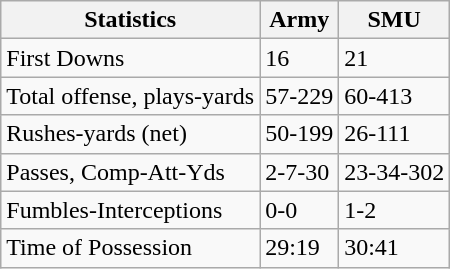<table class="wikitable">
<tr>
<th>Statistics</th>
<th>Army</th>
<th>SMU</th>
</tr>
<tr>
<td>First Downs</td>
<td>16</td>
<td>21</td>
</tr>
<tr>
<td>Total offense, plays-yards</td>
<td>57-229</td>
<td>60-413</td>
</tr>
<tr>
<td>Rushes-yards (net)</td>
<td>50-199</td>
<td>26-111</td>
</tr>
<tr>
<td>Passes, Comp-Att-Yds</td>
<td>2-7-30</td>
<td>23-34-302</td>
</tr>
<tr>
<td>Fumbles-Interceptions</td>
<td>0-0</td>
<td>1-2</td>
</tr>
<tr>
<td>Time of Possession</td>
<td>29:19</td>
<td>30:41</td>
</tr>
</table>
